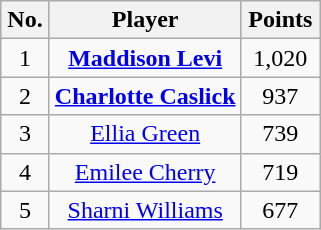<table class="wikitable sortable" style="text-align:center">
<tr>
<th width="25">No.</th>
<th>Player</th>
<th width="45">Points</th>
</tr>
<tr>
<td>1</td>
<td><strong><a href='#'>Maddison Levi</a></strong></td>
<td>1,020</td>
</tr>
<tr>
<td>2</td>
<td><strong><a href='#'>Charlotte Caslick</a></strong></td>
<td>937</td>
</tr>
<tr>
<td>3</td>
<td><a href='#'>Ellia Green</a></td>
<td>739</td>
</tr>
<tr>
<td>4</td>
<td><a href='#'>Emilee Cherry</a></td>
<td>719</td>
</tr>
<tr>
<td>5</td>
<td><a href='#'>Sharni Williams</a></td>
<td>677</td>
</tr>
</table>
